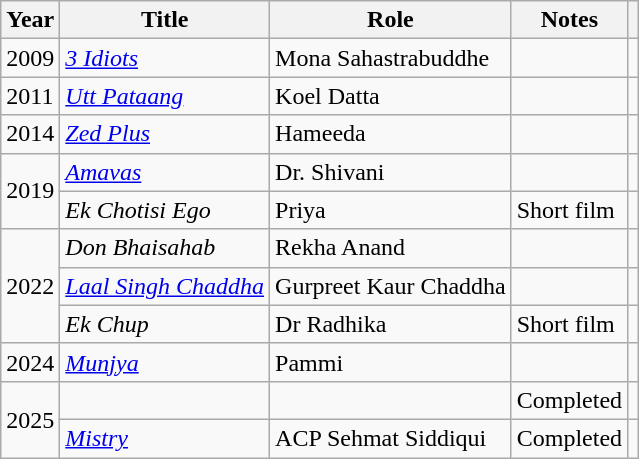<table class="wikitable plainrowheaders sortable">
<tr>
<th scope="col">Year</th>
<th scope="col">Title</th>
<th scope="col">Role</th>
<th scope="col" class="unsortable">Notes</th>
<th scope="col" class="unsortable"></th>
</tr>
<tr>
<td>2009</td>
<td><em><a href='#'>3 Idiots</a></em></td>
<td>Mona Sahastrabuddhe</td>
<td></td>
<td></td>
</tr>
<tr>
<td>2011</td>
<td><em><a href='#'>Utt Pataang</a></em></td>
<td>Koel Datta</td>
<td></td>
<td></td>
</tr>
<tr>
<td>2014</td>
<td><em><a href='#'>Zed Plus</a></em></td>
<td>Hameeda</td>
<td></td>
<td></td>
</tr>
<tr>
<td rowspan="2">2019</td>
<td><em><a href='#'>Amavas</a></em></td>
<td>Dr. Shivani</td>
<td></td>
<td></td>
</tr>
<tr>
<td><em>Ek Chotisi Ego</em></td>
<td>Priya</td>
<td>Short film</td>
<td></td>
</tr>
<tr>
<td rowspan="3">2022</td>
<td><em>Don Bhaisahab</em></td>
<td>Rekha Anand</td>
<td></td>
<td></td>
</tr>
<tr>
<td><em><a href='#'>Laal Singh Chaddha</a></em></td>
<td>Gurpreet Kaur Chaddha</td>
<td></td>
<td></td>
</tr>
<tr>
<td><em>Ek Chup</em></td>
<td>Dr Radhika</td>
<td>Short film</td>
<td></td>
</tr>
<tr>
<td rowspan="1">2024</td>
<td><em><a href='#'>Munjya</a></em></td>
<td>Pammi</td>
<td></td>
<td></td>
</tr>
<tr>
<td rowspan="2">2025</td>
<td></td>
<td></td>
<td>Completed</td>
<td></td>
</tr>
<tr>
<td><em><a href='#'>Mistry</a></em></td>
<td>ACP Sehmat Siddiqui</td>
<td>Completed</td>
<td></td>
</tr>
</table>
